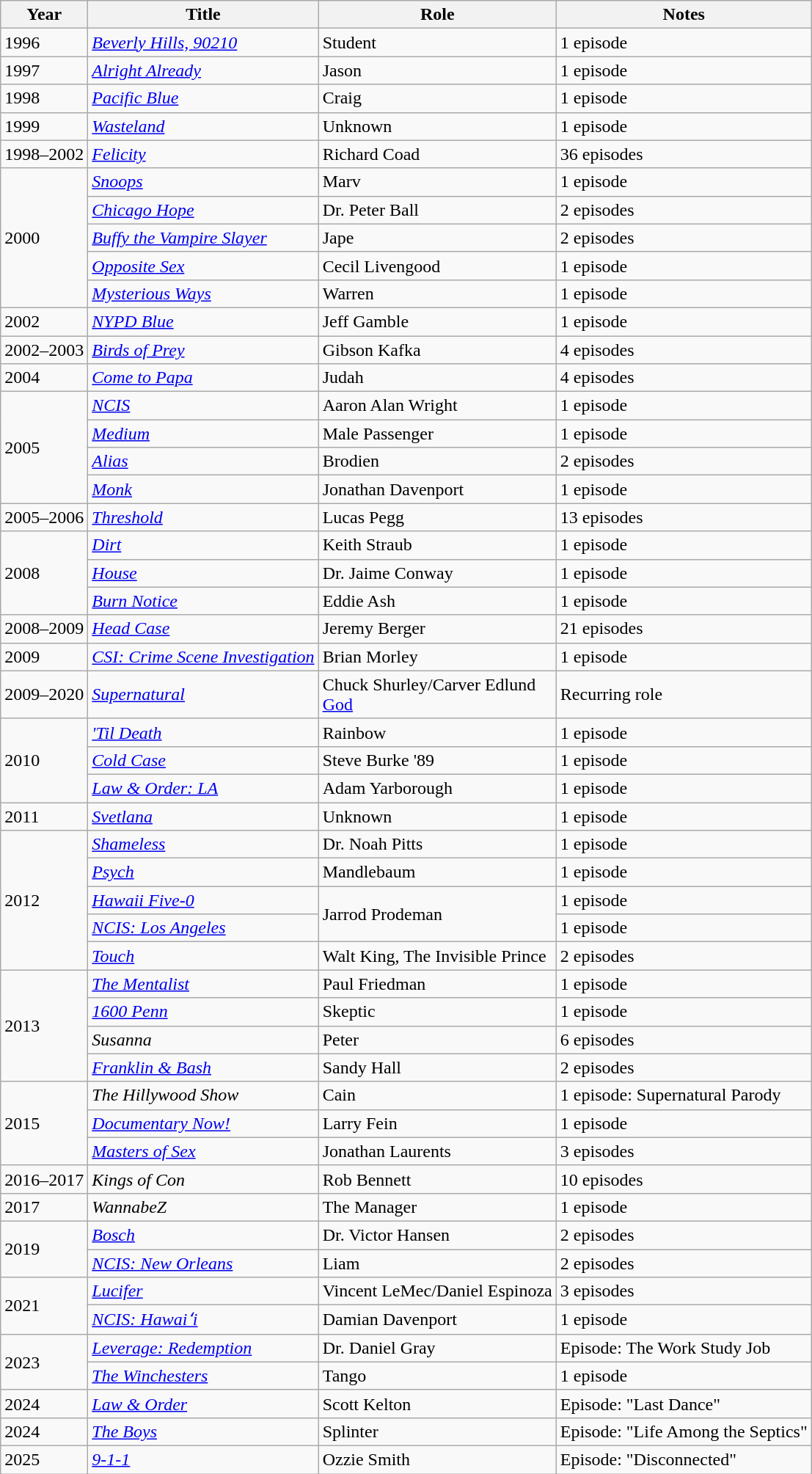<table class="wikitable sortable">
<tr>
<th>Year</th>
<th>Title</th>
<th>Role</th>
<th class="unsortable">Notes</th>
</tr>
<tr>
<td>1996</td>
<td><em><a href='#'>Beverly Hills, 90210</a></em></td>
<td>Student</td>
<td>1 episode</td>
</tr>
<tr>
<td>1997</td>
<td><a href='#'><em>Alright Already</em></a></td>
<td>Jason</td>
<td>1 episode</td>
</tr>
<tr>
<td>1998</td>
<td><a href='#'><em>Pacific Blue</em></a></td>
<td>Craig</td>
<td>1 episode</td>
</tr>
<tr>
<td>1999</td>
<td><a href='#'><em>Wasteland</em></a></td>
<td>Unknown</td>
<td>1 episode</td>
</tr>
<tr>
<td>1998–2002</td>
<td><a href='#'><em>Felicity</em></a></td>
<td>Richard Coad</td>
<td>36 episodes</td>
</tr>
<tr>
<td rowspan=5>2000</td>
<td><a href='#'><em>Snoops</em></a></td>
<td>Marv</td>
<td>1 episode</td>
</tr>
<tr>
<td><em><a href='#'>Chicago Hope</a></em></td>
<td>Dr. Peter Ball</td>
<td>2 episodes</td>
</tr>
<tr>
<td><em><a href='#'>Buffy the Vampire Slayer</a></em></td>
<td>Jape</td>
<td>2 episodes</td>
</tr>
<tr>
<td><a href='#'><em>Opposite Sex</em></a></td>
<td>Cecil Livengood</td>
<td>1 episode</td>
</tr>
<tr>
<td><a href='#'><em>Mysterious Ways</em></a></td>
<td>Warren</td>
<td>1 episode</td>
</tr>
<tr>
<td>2002</td>
<td><em><a href='#'>NYPD Blue</a></em></td>
<td>Jeff Gamble</td>
<td>1 episode</td>
</tr>
<tr>
<td>2002–2003</td>
<td><em><a href='#'>Birds of Prey</a></em></td>
<td>Gibson Kafka</td>
<td>4 episodes</td>
</tr>
<tr>
<td>2004</td>
<td><em><a href='#'>Come to Papa</a></em></td>
<td>Judah</td>
<td>4 episodes</td>
</tr>
<tr>
<td rowspan=4>2005</td>
<td><a href='#'><em>NCIS</em></a></td>
<td>Aaron Alan Wright</td>
<td>1 episode</td>
</tr>
<tr>
<td><a href='#'><em>Medium</em></a></td>
<td>Male Passenger</td>
<td>1 episode</td>
</tr>
<tr>
<td><a href='#'><em>Alias</em></a></td>
<td>Brodien</td>
<td>2 episodes</td>
</tr>
<tr>
<td><a href='#'><em>Monk</em></a></td>
<td>Jonathan Davenport</td>
<td>1 episode</td>
</tr>
<tr>
<td>2005–2006</td>
<td><a href='#'><em>Threshold</em></a></td>
<td>Lucas Pegg</td>
<td>13 episodes</td>
</tr>
<tr>
<td rowspan=3>2008</td>
<td><a href='#'><em>Dirt</em></a></td>
<td>Keith Straub</td>
<td>1 episode</td>
</tr>
<tr>
<td><a href='#'><em>House</em></a></td>
<td>Dr. Jaime Conway</td>
<td>1 episode</td>
</tr>
<tr>
<td><em><a href='#'>Burn Notice</a></em></td>
<td>Eddie Ash</td>
<td>1 episode</td>
</tr>
<tr>
<td>2008–2009</td>
<td><em><a href='#'>Head Case</a></em></td>
<td>Jeremy Berger</td>
<td>21 episodes</td>
</tr>
<tr>
<td>2009</td>
<td><em><a href='#'>CSI: Crime Scene Investigation</a></em></td>
<td>Brian Morley</td>
<td>1 episode</td>
</tr>
<tr>
<td>2009–2020</td>
<td><a href='#'><em>Supernatural</em></a></td>
<td>Chuck Shurley/Carver Edlund <br> <a href='#'>God</a></td>
<td>Recurring role</td>
</tr>
<tr>
<td rowspan=3>2010</td>
<td><a href='#'><em>'Til Death</em></a></td>
<td>Rainbow</td>
<td>1 episode</td>
</tr>
<tr>
<td><em><a href='#'>Cold Case</a></em></td>
<td>Steve Burke '89</td>
<td>1 episode</td>
</tr>
<tr>
<td><em><a href='#'>Law & Order: LA</a></em></td>
<td>Adam Yarborough</td>
<td>1 episode</td>
</tr>
<tr>
<td>2011</td>
<td><em><a href='#'>Svetlana</a></em></td>
<td>Unknown</td>
<td>1 episode</td>
</tr>
<tr>
<td rowspan=5>2012</td>
<td><a href='#'><em>Shameless</em></a></td>
<td>Dr. Noah Pitts</td>
<td>1 episode</td>
</tr>
<tr>
<td><em><a href='#'>Psych</a></em></td>
<td>Mandlebaum</td>
<td>1 episode</td>
</tr>
<tr>
<td><em><a href='#'>Hawaii Five-0</a></em></td>
<td rowspan="2">Jarrod Prodeman</td>
<td>1 episode</td>
</tr>
<tr>
<td><em><a href='#'>NCIS: Los Angeles</a></em></td>
<td>1 episode</td>
</tr>
<tr>
<td><em><a href='#'>Touch</a></em></td>
<td>Walt King, The Invisible Prince</td>
<td>2 episodes</td>
</tr>
<tr>
<td rowspan=4>2013</td>
<td><em><a href='#'>The Mentalist</a></em></td>
<td>Paul Friedman</td>
<td>1 episode</td>
</tr>
<tr>
<td><em><a href='#'>1600 Penn</a></em></td>
<td>Skeptic</td>
<td>1 episode</td>
</tr>
<tr>
<td><em>Susanna</em></td>
<td>Peter</td>
<td>6 episodes</td>
</tr>
<tr>
<td><em><a href='#'>Franklin & Bash</a></em></td>
<td>Sandy Hall</td>
<td>2 episodes</td>
</tr>
<tr>
<td rowspan=3>2015</td>
<td><em>The Hillywood Show</em></td>
<td>Cain</td>
<td>1 episode: Supernatural Parody</td>
</tr>
<tr>
<td><em><a href='#'>Documentary Now!</a></em></td>
<td>Larry Fein</td>
<td>1 episode</td>
</tr>
<tr>
<td><em><a href='#'>Masters of Sex</a></em></td>
<td>Jonathan Laurents</td>
<td>3 episodes</td>
</tr>
<tr>
<td>2016–2017</td>
<td><em>Kings of Con</em></td>
<td>Rob Bennett</td>
<td>10 episodes</td>
</tr>
<tr>
<td>2017</td>
<td><em>WannabeZ</em></td>
<td>The Manager</td>
<td>1 episode</td>
</tr>
<tr>
<td rowspan=2>2019</td>
<td><em><a href='#'>Bosch</a></em></td>
<td>Dr. Victor Hansen</td>
<td>2 episodes</td>
</tr>
<tr>
<td><em><a href='#'>NCIS: New Orleans</a></em></td>
<td>Liam</td>
<td>2 episodes</td>
</tr>
<tr>
<td rowspan=2>2021</td>
<td><em><a href='#'>Lucifer</a></em></td>
<td>Vincent LeMec/Daniel Espinoza</td>
<td>3 episodes</td>
</tr>
<tr>
<td><em><a href='#'>NCIS: Hawaiʻi </a></em></td>
<td>Damian Davenport</td>
<td>1 episode</td>
</tr>
<tr>
<td rowspan=2>2023</td>
<td><em><a href='#'>Leverage: Redemption</a></em></td>
<td>Dr. Daniel Gray</td>
<td>Episode: The Work Study Job</td>
</tr>
<tr>
<td><em><a href='#'>The Winchesters</a></em></td>
<td>Tango</td>
<td>1 episode</td>
</tr>
<tr>
<td>2024</td>
<td><em><a href='#'>Law & Order</a></em></td>
<td>Scott Kelton</td>
<td>Episode: "Last Dance"</td>
</tr>
<tr>
<td>2024</td>
<td><a href='#'><em>The Boys</em></a></td>
<td>Splinter</td>
<td>Episode: "Life Among the Septics"</td>
</tr>
<tr>
<td>2025</td>
<td><em><a href='#'>9-1-1</a></em></td>
<td>Ozzie Smith</td>
<td>Episode: "Disconnected"</td>
</tr>
</table>
